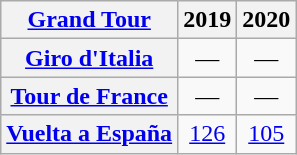<table class="wikitable plainrowheaders">
<tr>
<th scope="col"><a href='#'>Grand Tour</a></th>
<th scope="col">2019</th>
<th scope="col">2020</th>
</tr>
<tr style="text-align:center;">
<th scope="row"> <a href='#'>Giro d'Italia</a></th>
<td>—</td>
<td>—</td>
</tr>
<tr style="text-align:center;">
<th scope="row"> <a href='#'>Tour de France</a></th>
<td>—</td>
<td>—</td>
</tr>
<tr style="text-align:center;">
<th scope="row"> <a href='#'>Vuelta a España</a></th>
<td><a href='#'>126</a></td>
<td><a href='#'>105</a></td>
</tr>
</table>
